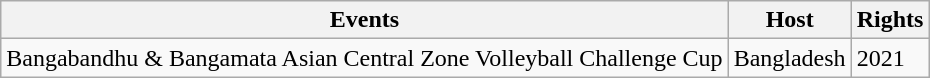<table class="wikitable">
<tr>
<th>Events</th>
<th>Host</th>
<th>Rights</th>
</tr>
<tr>
<td>Bangabandhu & Bangamata Asian Central Zone Volleyball Challenge Cup</td>
<td>Bangladesh</td>
<td>2021</td>
</tr>
</table>
